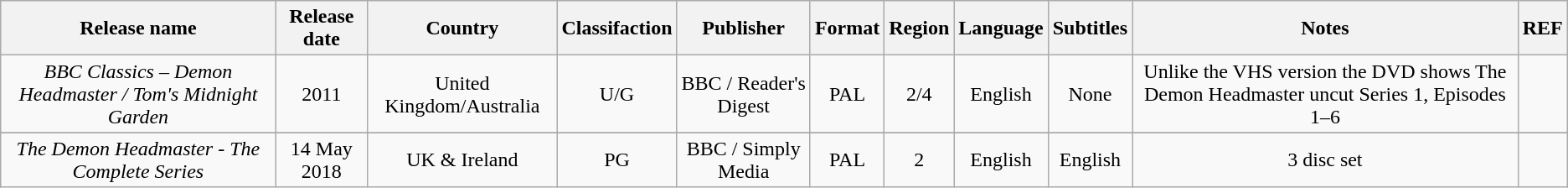<table class="wikitable">
<tr>
<th>Release name<br></th>
<th>Release date<br></th>
<th>Country<br></th>
<th>Classifaction<br></th>
<th>Publisher <br></th>
<th>Format <br></th>
<th>Region <br></th>
<th>Language<br></th>
<th>Subtitles <br></th>
<th>Notes<br></th>
<th>REF</th>
</tr>
<tr style="text-align:center;">
<td><em>BBC Classics – Demon Headmaster / Tom's Midnight Garden</em></td>
<td>2011</td>
<td>United Kingdom/Australia</td>
<td>U/G</td>
<td>BBC / Reader's Digest</td>
<td>PAL</td>
<td>2/4</td>
<td>English</td>
<td>None</td>
<td>Unlike the VHS version the DVD shows The Demon Headmaster uncut Series 1, Episodes 1–6</td>
<td></td>
</tr>
<tr>
</tr>
<tr style="text-align:center;">
<td><em>The Demon Headmaster - The Complete Series</em></td>
<td>14 May 2018</td>
<td>UK & Ireland</td>
<td>PG</td>
<td>BBC / Simply Media</td>
<td>PAL</td>
<td>2</td>
<td>English</td>
<td>English</td>
<td>3 disc set</td>
<td></td>
</tr>
</table>
